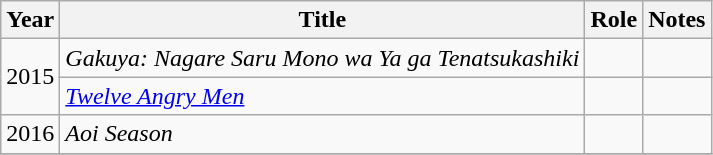<table class="wikitable sortable">
<tr>
<th>Year</th>
<th>Title</th>
<th>Role</th>
<th class="unsortable">Notes</th>
</tr>
<tr>
<td rowspan="2">2015</td>
<td><em>Gakuya: Nagare Saru Mono wa Ya ga Tenatsukashiki</em></td>
<td></td>
<td></td>
</tr>
<tr>
<td><em><a href='#'>Twelve Angry Men</a></em></td>
<td></td>
<td></td>
</tr>
<tr>
<td>2016</td>
<td><em>Aoi Season</em></td>
<td></td>
<td></td>
</tr>
<tr>
</tr>
</table>
